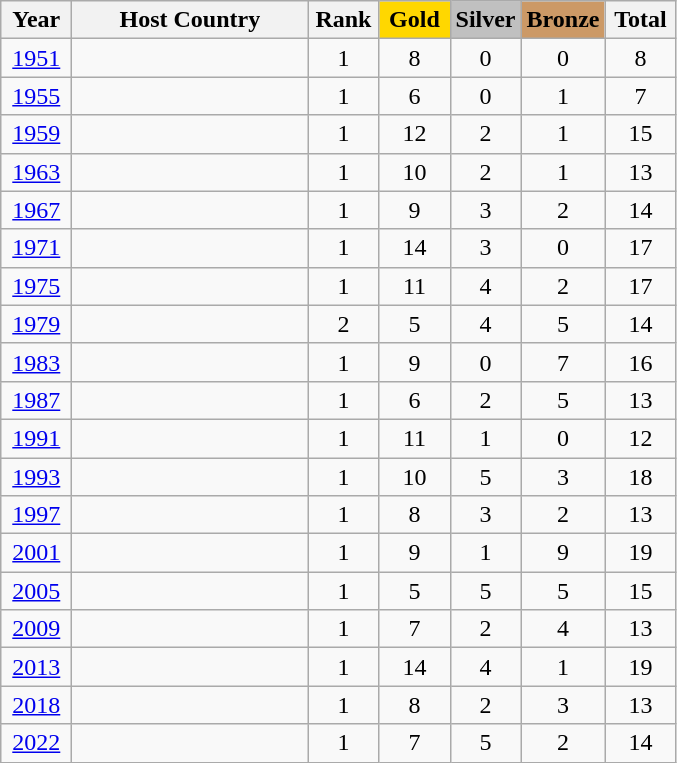<table class="wikitable">
<tr>
<th width=40>Year</th>
<th width=150>Host Country</th>
<th width=40>Rank</th>
<td width=40 bgcolor=gold align="center"><strong>Gold</strong></td>
<td width=40 bgcolor=silver align="center"><strong>Silver</strong></td>
<td width=4 bgcolor=#cc9966 align="center"><strong>Bronze</strong></td>
<th width=40>Total</th>
</tr>
<tr align="center">
<td><a href='#'>1951</a></td>
<td align="left"></td>
<td>1</td>
<td>8</td>
<td>0</td>
<td>0</td>
<td>8</td>
</tr>
<tr align="center">
<td><a href='#'>1955</a></td>
<td align="left"></td>
<td>1</td>
<td>6</td>
<td>0</td>
<td>1</td>
<td>7</td>
</tr>
<tr align="center">
<td><a href='#'>1959</a></td>
<td align="left"></td>
<td>1</td>
<td>12</td>
<td>2</td>
<td>1</td>
<td>15</td>
</tr>
<tr align="center">
<td><a href='#'>1963</a></td>
<td align="left"></td>
<td>1</td>
<td>10</td>
<td>2</td>
<td>1</td>
<td>13</td>
</tr>
<tr align="center">
<td><a href='#'>1967</a></td>
<td align="left"></td>
<td>1</td>
<td>9</td>
<td>3</td>
<td>2</td>
<td>14</td>
</tr>
<tr align="center">
<td><a href='#'>1971</a></td>
<td align="left"></td>
<td>1</td>
<td>14</td>
<td>3</td>
<td>0</td>
<td>17</td>
</tr>
<tr align="center">
<td><a href='#'>1975</a></td>
<td align="left"></td>
<td>1</td>
<td>11</td>
<td>4</td>
<td>2</td>
<td>17</td>
</tr>
<tr align="center">
<td><a href='#'>1979</a></td>
<td align="left"></td>
<td>2</td>
<td>5</td>
<td>4</td>
<td>5</td>
<td>14</td>
</tr>
<tr align="center">
<td><a href='#'>1983</a></td>
<td align="left"></td>
<td>1</td>
<td>9</td>
<td>0</td>
<td>7</td>
<td>16</td>
</tr>
<tr align="center">
<td><a href='#'>1987</a></td>
<td align="left"></td>
<td>1</td>
<td>6</td>
<td>2</td>
<td>5</td>
<td>13</td>
</tr>
<tr align="center">
<td><a href='#'>1991</a></td>
<td align="left"></td>
<td>1</td>
<td>11</td>
<td>1</td>
<td>0</td>
<td>12</td>
</tr>
<tr align="center">
<td><a href='#'>1993</a></td>
<td align="left"></td>
<td>1</td>
<td>10</td>
<td>5</td>
<td>3</td>
<td>18</td>
</tr>
<tr align="center">
<td><a href='#'>1997</a></td>
<td align="left"></td>
<td>1</td>
<td>8</td>
<td>3</td>
<td>2</td>
<td>13</td>
</tr>
<tr align="center">
<td><a href='#'>2001</a></td>
<td align="left"></td>
<td>1</td>
<td>9</td>
<td>1</td>
<td>9</td>
<td>19</td>
</tr>
<tr align="center">
<td><a href='#'>2005</a></td>
<td align="left"></td>
<td>1</td>
<td>5</td>
<td>5</td>
<td>5</td>
<td>15</td>
</tr>
<tr align="center">
<td><a href='#'>2009</a></td>
<td align="left"></td>
<td>1</td>
<td>7</td>
<td>2</td>
<td>4</td>
<td>13</td>
</tr>
<tr align="center">
<td><a href='#'>2013</a></td>
<td align="left"></td>
<td>1</td>
<td>14</td>
<td>4</td>
<td>1</td>
<td>19</td>
</tr>
<tr align="center">
<td><a href='#'>2018</a></td>
<td align="left"></td>
<td>1</td>
<td>8</td>
<td>2</td>
<td>3</td>
<td>13</td>
</tr>
<tr align="center">
<td><a href='#'>2022</a></td>
<td align="left"></td>
<td>1</td>
<td>7</td>
<td>5</td>
<td>2</td>
<td>14</td>
</tr>
</table>
